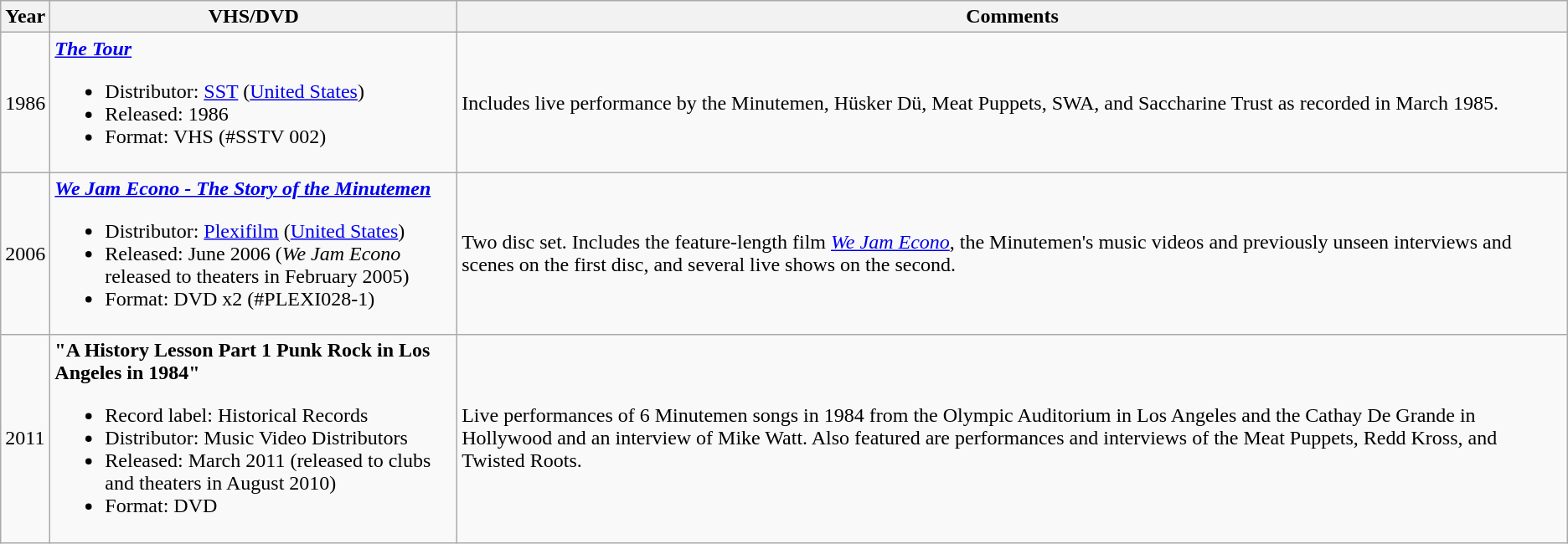<table class="wikitable">
<tr>
<th>Year</th>
<th>VHS/DVD</th>
<th>Comments</th>
</tr>
<tr>
<td>1986</td>
<td><strong><em><a href='#'>The Tour</a></em></strong><br><ul><li>Distributor: <a href='#'>SST</a> (<a href='#'>United States</a>)</li><li>Released: 1986</li><li>Format: VHS (#SSTV 002)</li></ul></td>
<td>Includes live performance by the Minutemen, Hüsker Dü, Meat Puppets, SWA, and Saccharine Trust as recorded in March 1985.</td>
</tr>
<tr>
<td>2006</td>
<td><strong><em><a href='#'>We Jam Econo - The Story of the Minutemen</a></em></strong><br><ul><li>Distributor: <a href='#'>Plexifilm</a> (<a href='#'>United States</a>)</li><li>Released: June 2006 (<em>We Jam Econo</em> released to theaters in February 2005)</li><li>Format: DVD x2 (#PLEXI028-1)</li></ul></td>
<td>Two disc set. Includes the feature-length film <em><a href='#'>We Jam Econo</a></em>, the Minutemen's music videos and previously unseen interviews and scenes on the first disc, and several live shows on the second.</td>
</tr>
<tr>
<td>2011</td>
<td><strong>"A History Lesson Part 1 Punk Rock in Los Angeles in 1984"</strong><br><ul><li>Record label: Historical Records</li><li>Distributor: Music Video Distributors</li><li>Released: March 2011 (released to clubs and theaters in August 2010)</li><li>Format: DVD</li></ul></td>
<td>Live performances of 6 Minutemen songs in 1984 from the Olympic Auditorium in Los Angeles and the Cathay De Grande in Hollywood and an interview of Mike Watt.  Also featured are performances and interviews of the Meat Puppets, Redd Kross, and Twisted Roots.</td>
</tr>
</table>
